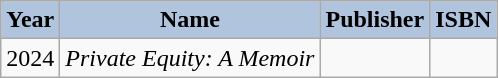<table class="wikitable">
<tr>
<th style="background:#B0C4DE;">Year</th>
<th style="background:#B0C4DE;">Name</th>
<th style="background:#B0C4DE;">Publisher</th>
<th style="background:#B0C4DE;">ISBN</th>
</tr>
<tr>
<td>2024</td>
<td><em>Private Equity: A Memoir</em></td>
<td></td>
<td></td>
</tr>
</table>
